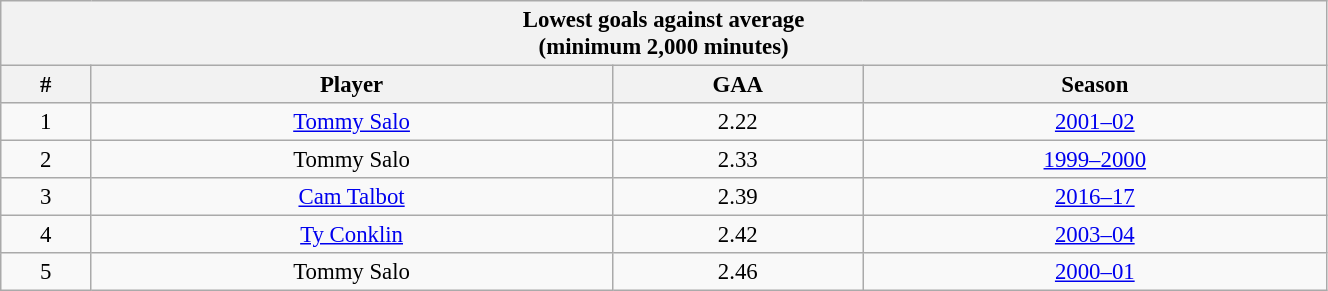<table class="wikitable" style="text-align: center; font-size: 95%" width="70%">
<tr>
<th colspan="4">Lowest goals against average<br>(minimum 2,000 minutes)</th>
</tr>
<tr>
<th>#</th>
<th>Player</th>
<th>GAA</th>
<th>Season</th>
</tr>
<tr>
<td>1</td>
<td><a href='#'>Tommy Salo</a></td>
<td>2.22</td>
<td><a href='#'>2001–02</a></td>
</tr>
<tr>
<td>2</td>
<td>Tommy Salo</td>
<td>2.33</td>
<td><a href='#'>1999–2000</a></td>
</tr>
<tr>
<td>3</td>
<td><a href='#'>Cam Talbot</a></td>
<td>2.39</td>
<td><a href='#'>2016–17</a></td>
</tr>
<tr>
<td>4</td>
<td><a href='#'>Ty Conklin</a></td>
<td>2.42</td>
<td><a href='#'>2003–04</a></td>
</tr>
<tr>
<td>5</td>
<td>Tommy Salo</td>
<td>2.46</td>
<td><a href='#'>2000–01</a></td>
</tr>
</table>
